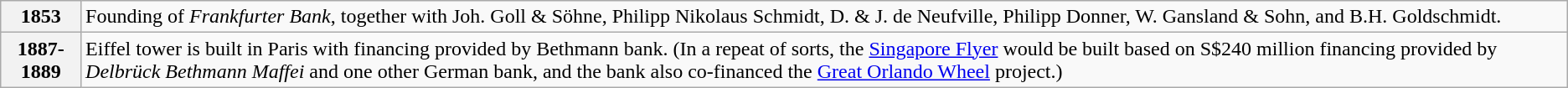<table class="wikitable" border="1">
<tr>
<th>1853</th>
<td>Founding of <em>Frankfurter Bank</em>, together with Joh. Goll & Söhne, Philipp Nikolaus Schmidt, D. & J. de Neufville, Philipp Donner, W. Gansland & Sohn, and B.H. Goldschmidt.</td>
</tr>
<tr>
<th>1887-1889</th>
<td>Eiffel tower is built in Paris with financing provided by Bethmann bank. (In a repeat of sorts, the <a href='#'>Singapore Flyer</a> would be built based on S$240 million financing provided by <em>Delbrück Bethmann Maffei</em> and one other German bank, and the bank also co-financed the <a href='#'>Great Orlando Wheel</a> project.)</td>
</tr>
</table>
